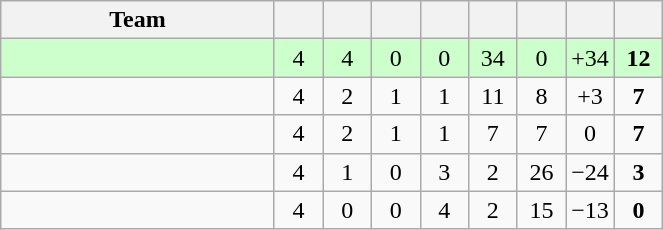<table class="wikitable" style="text-align: center;">
<tr>
<th width=175>Team</th>
<th width=25></th>
<th width=25></th>
<th width=25></th>
<th width=25></th>
<th width=25></th>
<th width=25></th>
<th width=25></th>
<th width=25></th>
</tr>
<tr bgcolor=ccffcc>
<td style="text-align:left;"></td>
<td>4</td>
<td>4</td>
<td>0</td>
<td>0</td>
<td>34</td>
<td>0</td>
<td>+34</td>
<td><strong>12</strong></td>
</tr>
<tr>
<td align=left></td>
<td>4</td>
<td>2</td>
<td>1</td>
<td>1</td>
<td>11</td>
<td>8</td>
<td>+3</td>
<td><strong>7</strong></td>
</tr>
<tr>
<td align=left></td>
<td>4</td>
<td>2</td>
<td>1</td>
<td>1</td>
<td>7</td>
<td>7</td>
<td>0</td>
<td><strong>7</strong></td>
</tr>
<tr>
<td align=left></td>
<td>4</td>
<td>1</td>
<td>0</td>
<td>3</td>
<td>2</td>
<td>26</td>
<td>−24</td>
<td><strong>3</strong></td>
</tr>
<tr>
<td align=left></td>
<td>4</td>
<td>0</td>
<td>0</td>
<td>4</td>
<td>2</td>
<td>15</td>
<td>−13</td>
<td><strong>0</strong></td>
</tr>
</table>
